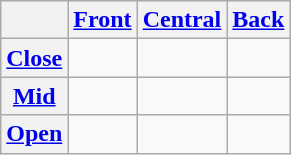<table class="wikitable" style="text-align:center">
<tr>
<th></th>
<th><a href='#'>Front</a></th>
<th><a href='#'>Central</a></th>
<th><a href='#'>Back</a></th>
</tr>
<tr>
<th><a href='#'>Close</a></th>
<td align="center"></td>
<td></td>
<td></td>
</tr>
<tr>
<th><a href='#'>Mid</a></th>
<td></td>
<td></td>
<td></td>
</tr>
<tr>
<th><a href='#'>Open</a></th>
<td></td>
<td></td>
<td></td>
</tr>
</table>
